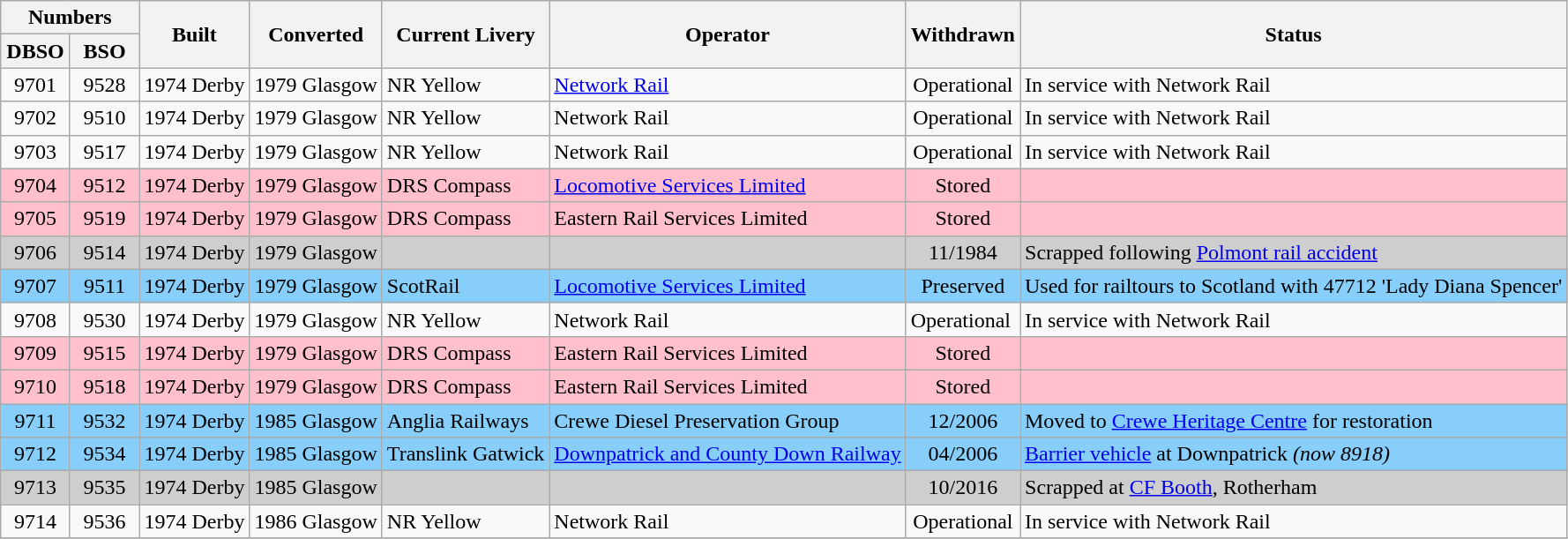<table class="wikitable">
<tr>
<th colspan=2>Numbers</th>
<th rowspan=2>Built</th>
<th rowspan=2>Converted</th>
<th rowspan=2>Current Livery</th>
<th rowspan=2>Operator</th>
<th rowspan=2>Withdrawn</th>
<th rowspan=2>Status</th>
</tr>
<tr>
<th width=45>DBSO</th>
<th width=45>BSO</th>
</tr>
<tr>
<td align=center>9701</td>
<td align=center>9528</td>
<td>1974 Derby</td>
<td>1979 Glasgow</td>
<td>NR Yellow</td>
<td><a href='#'>Network Rail</a></td>
<td align=center>Operational</td>
<td>In service with Network Rail</td>
</tr>
<tr>
<td align=center>9702</td>
<td align=center>9510</td>
<td>1974 Derby</td>
<td>1979 Glasgow</td>
<td>NR Yellow</td>
<td>Network Rail</td>
<td align=center>Operational</td>
<td>In service with Network Rail</td>
</tr>
<tr>
<td align=center>9703</td>
<td align=center>9517</td>
<td>1974 Derby</td>
<td>1979 Glasgow</td>
<td>NR Yellow</td>
<td>Network Rail</td>
<td align=center>Operational</td>
<td>In service with Network Rail</td>
</tr>
<tr bgcolor=#ffc0cb>
<td align=center>9704</td>
<td align=center>9512</td>
<td>1974 Derby</td>
<td>1979 Glasgow</td>
<td>DRS Compass</td>
<td><a href='#'>Locomotive Services Limited</a></td>
<td align=center>Stored</td>
<td></td>
</tr>
<tr bgcolor=#ffc0cb>
<td align=center>9705</td>
<td align=center>9519</td>
<td>1974 Derby</td>
<td>1979 Glasgow</td>
<td>DRS Compass</td>
<td>Eastern Rail Services Limited</td>
<td align=center>Stored</td>
<td></td>
</tr>
<tr bgcolor="#cecece">
<td align=center>9706</td>
<td align=center>9514</td>
<td>1974 Derby</td>
<td>1979 Glasgow</td>
<td></td>
<td></td>
<td align=center>11/1984</td>
<td>Scrapped following <a href='#'>Polmont rail accident</a></td>
</tr>
<tr bgcolor=#87cefa>
<td align=center>9707</td>
<td align=center>9511</td>
<td>1974 Derby</td>
<td>1979 Glasgow</td>
<td>ScotRail</td>
<td><a href='#'>Locomotive Services Limited</a></td>
<td align=center>Preserved</td>
<td>Used for railtours to Scotland with 47712 'Lady Diana Spencer' </td>
</tr>
<tr>
<td align=center>9708</td>
<td align=center>9530</td>
<td>1974 Derby</td>
<td>1979 Glasgow</td>
<td>NR Yellow</td>
<td>Network Rail</td>
<td>Operational</td>
<td>In service with Network Rail</td>
</tr>
<tr bgcolor=#ffc0cb>
<td align=center>9709</td>
<td align=center>9515</td>
<td>1974 Derby</td>
<td>1979 Glasgow</td>
<td>DRS Compass</td>
<td>Eastern Rail Services Limited</td>
<td align=center>Stored</td>
<td></td>
</tr>
<tr bgcolor=#ffc0cb>
<td align=center>9710</td>
<td align=center>9518</td>
<td>1974 Derby</td>
<td>1979 Glasgow</td>
<td>DRS Compass</td>
<td>Eastern Rail Services Limited</td>
<td align=center>Stored</td>
<td></td>
</tr>
<tr bgcolor="#87cefa">
<td align=center>9711</td>
<td align=center>9532</td>
<td>1974 Derby</td>
<td>1985 Glasgow</td>
<td>Anglia Railways</td>
<td>Crewe Diesel Preservation Group</td>
<td align=center>12/2006</td>
<td>Moved to <a href='#'>Crewe Heritage Centre</a> for restoration</td>
</tr>
<tr bgcolor="#87cefa">
<td align=center>9712</td>
<td align=center>9534</td>
<td>1974 Derby</td>
<td>1985 Glasgow</td>
<td>Translink Gatwick</td>
<td><a href='#'>Downpatrick and County Down Railway</a></td>
<td align=center>04/2006</td>
<td><a href='#'>Barrier vehicle</a> at Downpatrick <em>(now 8918)</em></td>
</tr>
<tr bgcolor="#cecece">
<td align=center>9713</td>
<td align=center>9535</td>
<td>1974 Derby</td>
<td>1985 Glasgow</td>
<td></td>
<td></td>
<td align=center>10/2016</td>
<td>Scrapped at <a href='#'>CF Booth</a>, Rotherham</td>
</tr>
<tr bgcolor=>
<td align=center>9714</td>
<td align=center>9536</td>
<td>1974 Derby</td>
<td>1986 Glasgow</td>
<td>NR Yellow</td>
<td>Network Rail</td>
<td align=center>Operational</td>
<td>In service with Network Rail</td>
</tr>
<tr>
</tr>
</table>
